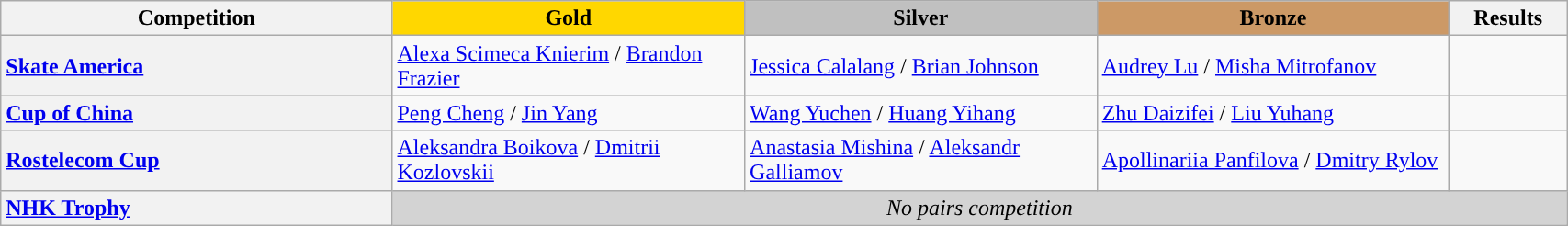<table class="wikitable unsortable" style="text-align:left; width:90%;">
<tr>
<th scope="col" style="text-align:center; width:25%;">Competition</th>
<td scope="col" style="text-align:center; width:22.5%; background:gold"><strong>Gold</strong></td>
<td scope="col" style="text-align:center; width:22.5%; background:silver"><strong>Silver</strong></td>
<td scope="col" style="text-align:center; width:22.5%; background:#c96"><strong>Bronze</strong></td>
<th scope="col" style="text-align:center; width:7.5%;">Results</th>
</tr>
<tr>
<th scope="row" style="text-align:left"> <a href='#'>Skate America</a></th>
<td> <a href='#'>Alexa Scimeca Knierim</a> / <a href='#'>Brandon Frazier</a></td>
<td> <a href='#'>Jessica Calalang</a> / <a href='#'>Brian Johnson</a></td>
<td> <a href='#'>Audrey Lu</a> / <a href='#'>Misha Mitrofanov</a></td>
<td></td>
</tr>
<tr>
<th scope="row" style="text-align:left"> <a href='#'>Cup of China</a></th>
<td> <a href='#'>Peng Cheng</a> / <a href='#'>Jin Yang</a></td>
<td> <a href='#'>Wang Yuchen</a> / <a href='#'>Huang Yihang</a></td>
<td> <a href='#'>Zhu Daizifei</a> / <a href='#'>Liu Yuhang</a></td>
<td></td>
</tr>
<tr>
<th scope="row" style="text-align:left"> <a href='#'>Rostelecom Cup</a></th>
<td> <a href='#'>Aleksandra Boikova</a> / <a href='#'>Dmitrii Kozlovskii</a></td>
<td> <a href='#'>Anastasia Mishina</a> / <a href='#'>Aleksandr Galliamov</a></td>
<td> <a href='#'>Apollinariia Panfilova</a> / <a href='#'>Dmitry Rylov</a></td>
<td></td>
</tr>
<tr>
<th scope="row" style="text-align:left"> <a href='#'>NHK Trophy</a></th>
<td colspan=4 bgcolor="lightgray" align="center"><em>No pairs competition</em></td>
</tr>
</table>
